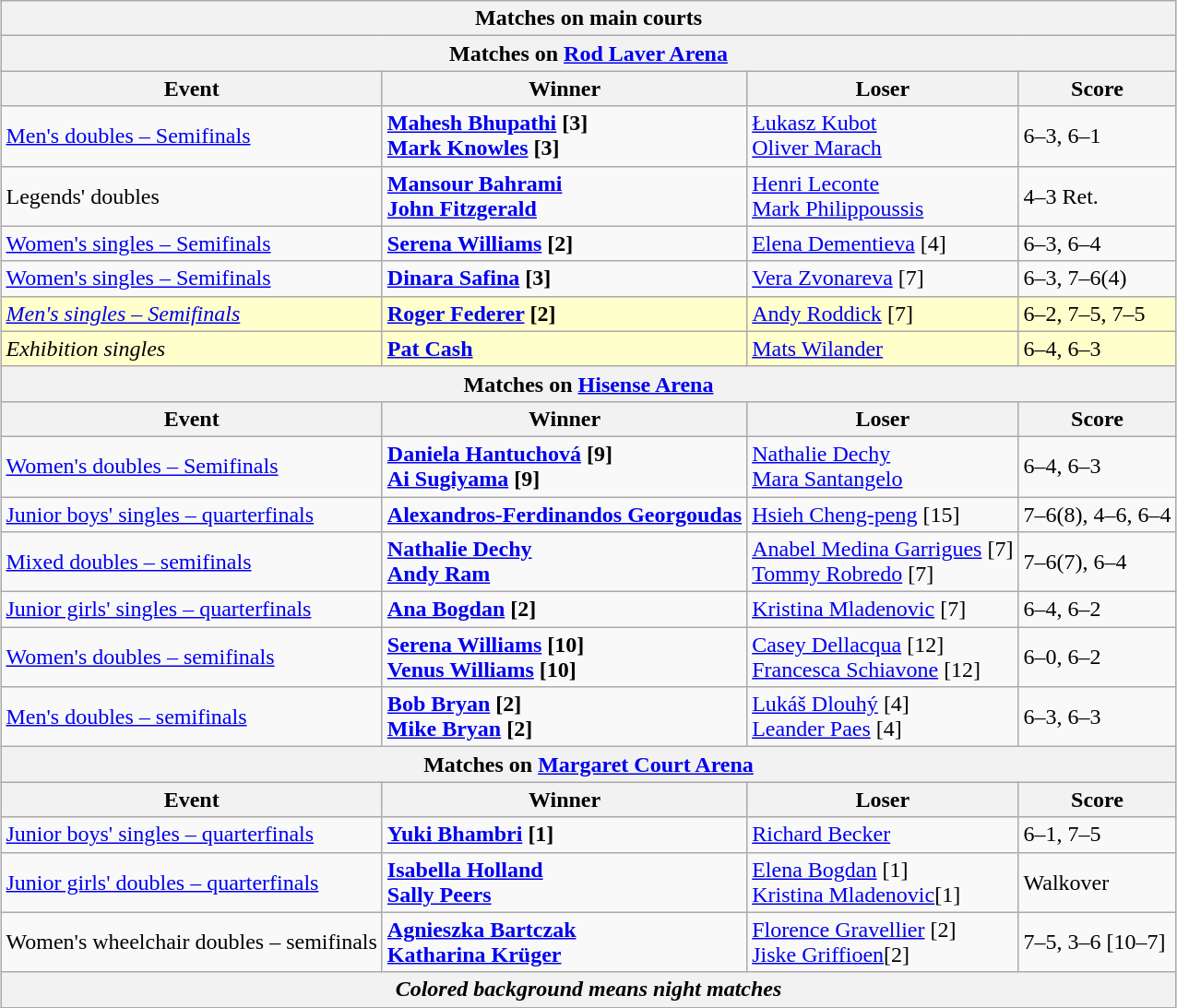<table class="wikitable collapsible uncollapsed" style="margin:auto;">
<tr>
<th colspan=4 style="white-space:nowrap;">Matches on main courts</th>
</tr>
<tr>
<th colspan=4><strong>Matches on <a href='#'>Rod Laver Arena</a></strong></th>
</tr>
<tr>
<th>Event</th>
<th>Winner</th>
<th>Loser</th>
<th>Score</th>
</tr>
<tr align=left>
<td><a href='#'>Men's doubles – Semifinals</a></td>
<td> <strong><a href='#'>Mahesh Bhupathi</a> [3]<br> <a href='#'>Mark Knowles</a> [3]</strong></td>
<td> <a href='#'>Łukasz Kubot</a> <br> <a href='#'>Oliver Marach</a></td>
<td>6–3, 6–1</td>
</tr>
<tr align=left>
<td>Legends' doubles</td>
<td> <strong><a href='#'>Mansour Bahrami</a><br> <a href='#'>John Fitzgerald</a></strong></td>
<td> <a href='#'>Henri Leconte</a> <br> <a href='#'>Mark Philippoussis</a></td>
<td>4–3 Ret.</td>
</tr>
<tr align=left>
<td><a href='#'>Women's singles – Semifinals</a></td>
<td> <strong><a href='#'>Serena Williams</a> [2]</strong></td>
<td> <a href='#'>Elena Dementieva</a> [4]</td>
<td>6–3, 6–4</td>
</tr>
<tr align=left>
<td><a href='#'>Women's singles – Semifinals</a></td>
<td> <strong><a href='#'>Dinara Safina</a> [3]</strong></td>
<td> <a href='#'>Vera Zvonareva</a> [7]</td>
<td>6–3, 7–6(4)</td>
</tr>
<tr align=left bgcolor="#FFFFCC">
<td><em><a href='#'>Men's singles – Semifinals</a></em></td>
<td> <strong><a href='#'>Roger Federer</a> [2]</strong></td>
<td> <a href='#'>Andy Roddick</a> [7]</td>
<td>6–2, 7–5, 7–5</td>
</tr>
<tr align=left bgcolor="#FFFFCC">
<td><em>Exhibition singles</em></td>
<td> <strong><a href='#'>Pat Cash</a></strong></td>
<td> <a href='#'>Mats Wilander</a></td>
<td>6–4, 6–3</td>
</tr>
<tr>
<th colspan=4><strong>Matches on <a href='#'>Hisense Arena</a></strong></th>
</tr>
<tr>
<th>Event</th>
<th>Winner</th>
<th>Loser</th>
<th>Score</th>
</tr>
<tr align=left>
<td><a href='#'>Women's doubles – Semifinals</a></td>
<td> <strong><a href='#'>Daniela Hantuchová</a> [9] <br>  <a href='#'>Ai Sugiyama</a> [9]</strong></td>
<td> <a href='#'>Nathalie Dechy</a> <br>  <a href='#'>Mara Santangelo</a></td>
<td>6–4, 6–3</td>
</tr>
<tr align=left>
<td><a href='#'>Junior boys' singles – quarterfinals</a></td>
<td> <strong><a href='#'>Alexandros-Ferdinandos Georgoudas</a></strong></td>
<td> <a href='#'>Hsieh Cheng-peng</a> [15]</td>
<td>7–6(8), 4–6, 6–4</td>
</tr>
<tr align=left>
<td><a href='#'>Mixed doubles – semifinals</a></td>
<td> <strong><a href='#'>Nathalie Dechy</a> <br>  <a href='#'>Andy Ram</a></strong></td>
<td> <a href='#'>Anabel Medina Garrigues</a> [7] <br>  <a href='#'>Tommy Robredo</a> [7]</td>
<td>7–6(7), 6–4</td>
</tr>
<tr align=left>
<td><a href='#'>Junior girls' singles – quarterfinals</a></td>
<td> <strong><a href='#'>Ana Bogdan</a> [2]</strong></td>
<td> <a href='#'>Kristina Mladenovic</a> [7]</td>
<td>6–4, 6–2</td>
</tr>
<tr align=left>
<td><a href='#'>Women's doubles – semifinals</a></td>
<td> <strong><a href='#'>Serena Williams</a> [10] <br>  <a href='#'>Venus Williams</a> [10]</strong></td>
<td> <a href='#'>Casey Dellacqua</a> [12] <br>  <a href='#'>Francesca Schiavone</a> [12]</td>
<td>6–0, 6–2</td>
</tr>
<tr align=left>
<td><a href='#'>Men's doubles – semifinals</a></td>
<td> <strong><a href='#'>Bob Bryan</a> [2] <br>  <a href='#'>Mike Bryan</a> [2]</strong></td>
<td> <a href='#'>Lukáš Dlouhý</a> [4]<br>  <a href='#'>Leander Paes</a> [4]</td>
<td>6–3, 6–3</td>
</tr>
<tr>
<th colspan=4><strong>Matches on <a href='#'>Margaret Court Arena</a></strong></th>
</tr>
<tr>
<th>Event</th>
<th>Winner</th>
<th>Loser</th>
<th>Score</th>
</tr>
<tr align=left>
<td><a href='#'>Junior boys' singles – quarterfinals</a></td>
<td> <strong><a href='#'>Yuki Bhambri</a> [1]</strong></td>
<td> <a href='#'>Richard Becker</a></td>
<td>6–1, 7–5</td>
</tr>
<tr align=left>
<td><a href='#'>Junior girls' doubles – quarterfinals</a></td>
<td> <strong><a href='#'>Isabella Holland</a> <br>  <a href='#'>Sally Peers</a></strong></td>
<td> <a href='#'>Elena Bogdan</a> [1]<br>  <a href='#'>Kristina Mladenovic</a>[1]</td>
<td>Walkover</td>
</tr>
<tr align=left>
<td>Women's wheelchair doubles – semifinals</td>
<td> <strong><a href='#'>Agnieszka Bartczak</a> <br>  <a href='#'>Katharina Krüger</a></strong></td>
<td> <a href='#'>Florence Gravellier</a> [2]<br>  <a href='#'>Jiske Griffioen</a>[2]</td>
<td>7–5, 3–6 [10–7]</td>
</tr>
<tr>
<th colspan=4><em>Colored background means night matches</em></th>
</tr>
</table>
